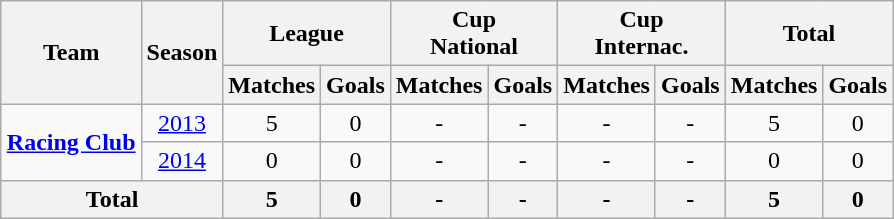<table class="wikitable" style="text-align: center; margin:1em auto;">
<tr>
<th rowspan="2">Team</th>
<th rowspan="2">Season</th>
<th colspan="2">League</th>
<th colspan="2">Cup<br>National</th>
<th colspan="2">Cup<br>Internac.</th>
<th colspan="2">Total</th>
</tr>
<tr>
<th>Matches</th>
<th>Goals</th>
<th>Matches</th>
<th>Goals</th>
<th>Matches</th>
<th>Goals</th>
<th>Matches</th>
<th>Goals</th>
</tr>
<tr>
<td rowspan="2" valign="center"><strong><a href='#'>Racing Club</a></strong></td>
<td><a href='#'>2013</a></td>
<td>5</td>
<td>0</td>
<td>-</td>
<td>-</td>
<td>-</td>
<td>-</td>
<td>5</td>
<td>0</td>
</tr>
<tr>
<td><a href='#'>2014</a></td>
<td>0</td>
<td>0</td>
<td>-</td>
<td>-</td>
<td>-</td>
<td>-</td>
<td>0</td>
<td>0</td>
</tr>
<tr>
<th colspan="2">Total</th>
<th>5</th>
<th>0</th>
<th>-</th>
<th>-</th>
<th>-</th>
<th>-</th>
<th>5</th>
<th>0</th>
</tr>
</table>
